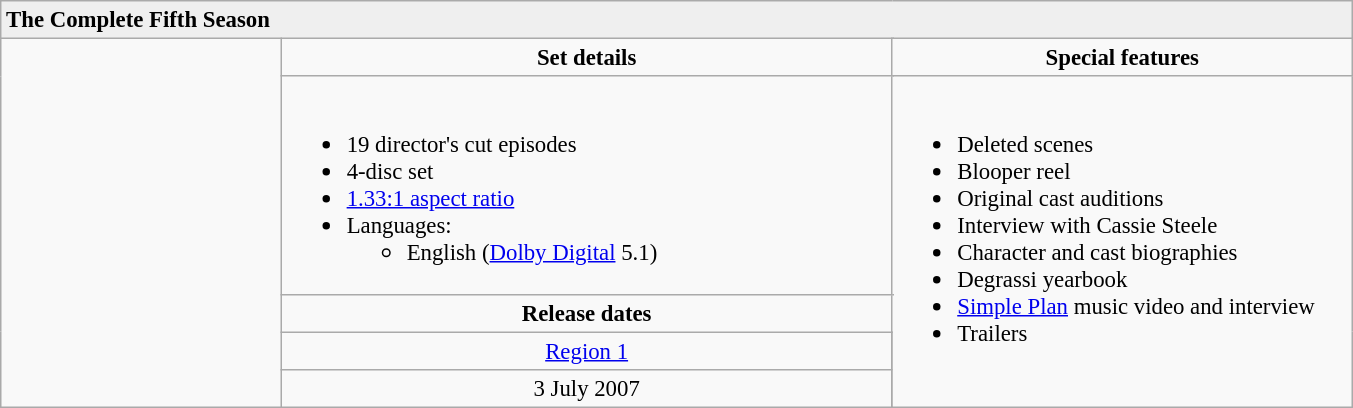<table class="wikitable" style="font-size: 95%;">
<tr style="background:#EFEFEF">
<td colspan="5"><strong>The Complete Fifth Season</strong></td>
</tr>
<tr valign="top">
<td rowspan="5" valign="center" align="center" width="180"></td>
<td align="center" width="400" colspan="3"><strong>Set details</strong></td>
<td width="300" align="center"><strong>Special features</strong></td>
</tr>
<tr valign="top">
<td colspan="3" align="left" width="400"><br><ul><li>19 director's cut episodes</li><li>4-disc set</li><li><a href='#'>1.33:1 aspect ratio</a></li><li>Languages:<ul><li>English (<a href='#'>Dolby Digital</a> 5.1)</li></ul></li></ul></td>
<td rowspan="4" align="left" width="300"><br><ul><li>Deleted scenes</li><li>Blooper reel</li><li>Original cast auditions</li><li>Interview with Cassie Steele</li><li>Character and cast biographies</li><li>Degrassi yearbook</li><li><a href='#'>Simple Plan</a> music video and interview</li><li>Trailers</li></ul></td>
</tr>
<tr>
<td colspan="3" align="center"><strong>Release dates</strong></td>
</tr>
<tr>
<td align="center"> <a href='#'>Region 1</a></td>
</tr>
<tr>
<td align="center">3 July 2007</td>
</tr>
</table>
